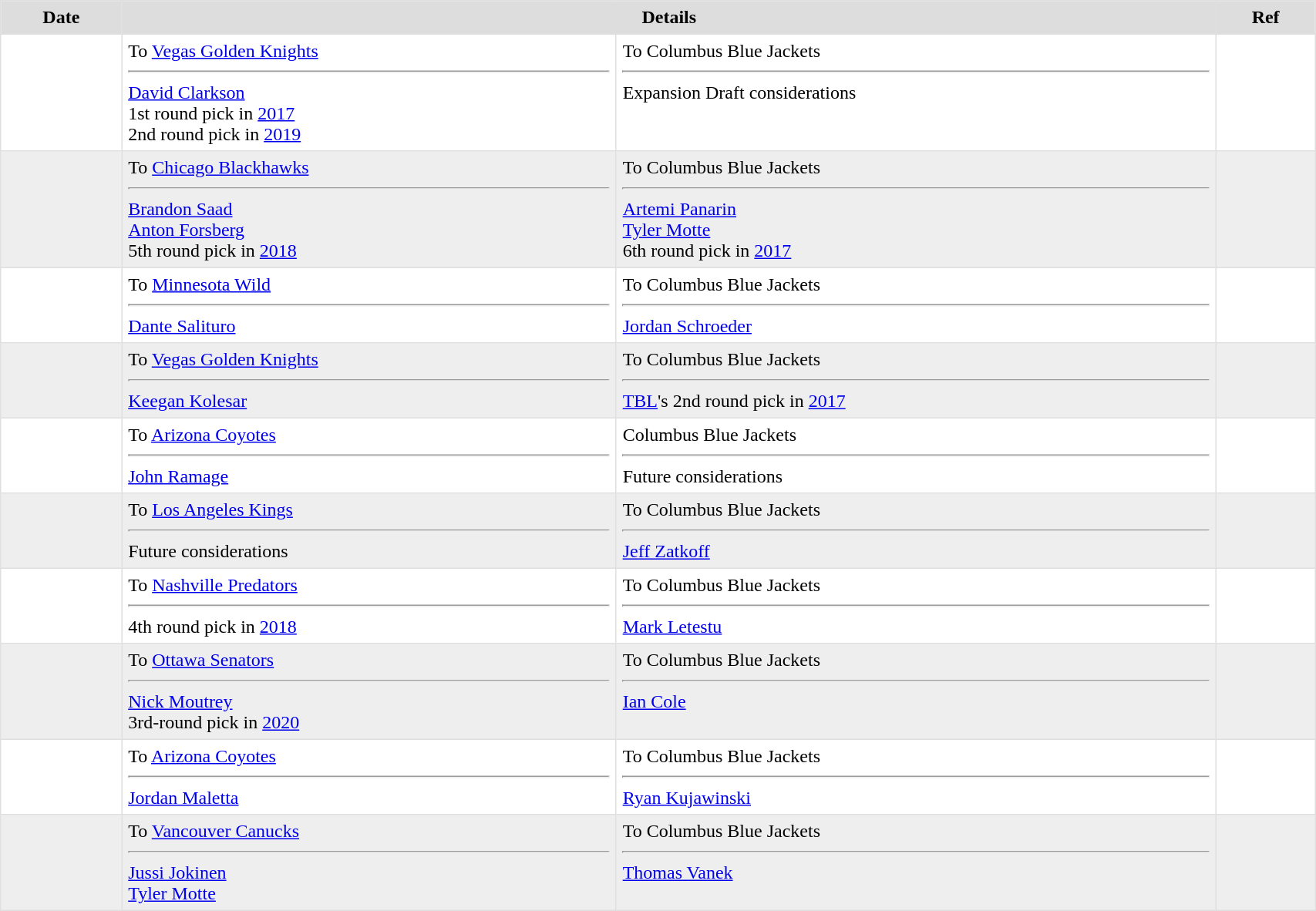<table border=1 style="border-collapse:collapse" bordercolor="#DFDFDF" cellpadding="5" width=90%>
<tr style="background:#ddd; text-align:center;">
<th>Date</th>
<th colspan="2">Details</th>
<th>Ref</th>
</tr>
<tr>
<td></td>
<td valign="top">To <a href='#'>Vegas Golden Knights</a><hr><a href='#'>David Clarkson</a><br>1st round pick in <a href='#'>2017</a><br>2nd round pick in <a href='#'>2019</a></td>
<td valign="top">To Columbus Blue Jackets<hr>Expansion Draft considerations</td>
<td></td>
</tr>
<tr style="background:#eee;">
<td></td>
<td valign="top">To <a href='#'>Chicago Blackhawks</a><hr><a href='#'>Brandon Saad</a><br><a href='#'>Anton Forsberg</a><br>5th round pick in <a href='#'>2018</a></td>
<td valign="top">To Columbus Blue Jackets<hr><a href='#'>Artemi Panarin</a><br><a href='#'>Tyler Motte</a><br>6th round pick in <a href='#'>2017</a></td>
<td></td>
</tr>
<tr>
<td></td>
<td valign="top">To <a href='#'>Minnesota Wild</a><hr><a href='#'>Dante Salituro</a></td>
<td valign="top">To Columbus Blue Jackets<hr><a href='#'>Jordan Schroeder</a></td>
<td></td>
</tr>
<tr style="background:#eee;">
<td></td>
<td valign="top">To <a href='#'>Vegas Golden Knights</a><hr><a href='#'>Keegan Kolesar</a></td>
<td valign="top">To Columbus Blue Jackets<hr><a href='#'>TBL</a>'s 2nd round pick in <a href='#'>2017</a></td>
<td></td>
</tr>
<tr>
<td></td>
<td valign="top">To <a href='#'>Arizona Coyotes</a><hr><a href='#'>John Ramage</a></td>
<td valign="top">Columbus Blue Jackets<hr>Future considerations</td>
<td></td>
</tr>
<tr style="background:#eee;">
<td></td>
<td valign="top">To <a href='#'>Los Angeles Kings</a><hr>Future considerations</td>
<td valign="top">To Columbus Blue Jackets<hr><a href='#'>Jeff Zatkoff</a></td>
<td></td>
</tr>
<tr>
<td></td>
<td valign="top">To <a href='#'>Nashville Predators</a><hr>4th round pick in <a href='#'>2018</a></td>
<td valign="top">To Columbus Blue Jackets<hr><a href='#'>Mark Letestu</a></td>
<td></td>
</tr>
<tr style="background:#eee;">
<td></td>
<td valign="top">To <a href='#'>Ottawa Senators</a><hr><a href='#'>Nick Moutrey</a><br>3rd-round pick in <a href='#'>2020</a></td>
<td valign="top">To Columbus Blue Jackets<hr><a href='#'>Ian Cole</a></td>
<td></td>
</tr>
<tr>
<td></td>
<td valign="top">To <a href='#'>Arizona Coyotes</a><hr><a href='#'>Jordan Maletta</a></td>
<td valign="top">To Columbus Blue Jackets<hr><a href='#'>Ryan Kujawinski</a></td>
<td></td>
</tr>
<tr style="background:#eee;">
<td></td>
<td valign="top">To <a href='#'>Vancouver Canucks</a><hr><a href='#'>Jussi Jokinen</a><br><a href='#'>Tyler Motte</a></td>
<td valign="top">To Columbus Blue Jackets<hr><a href='#'>Thomas Vanek</a></td>
<td></td>
</tr>
</table>
